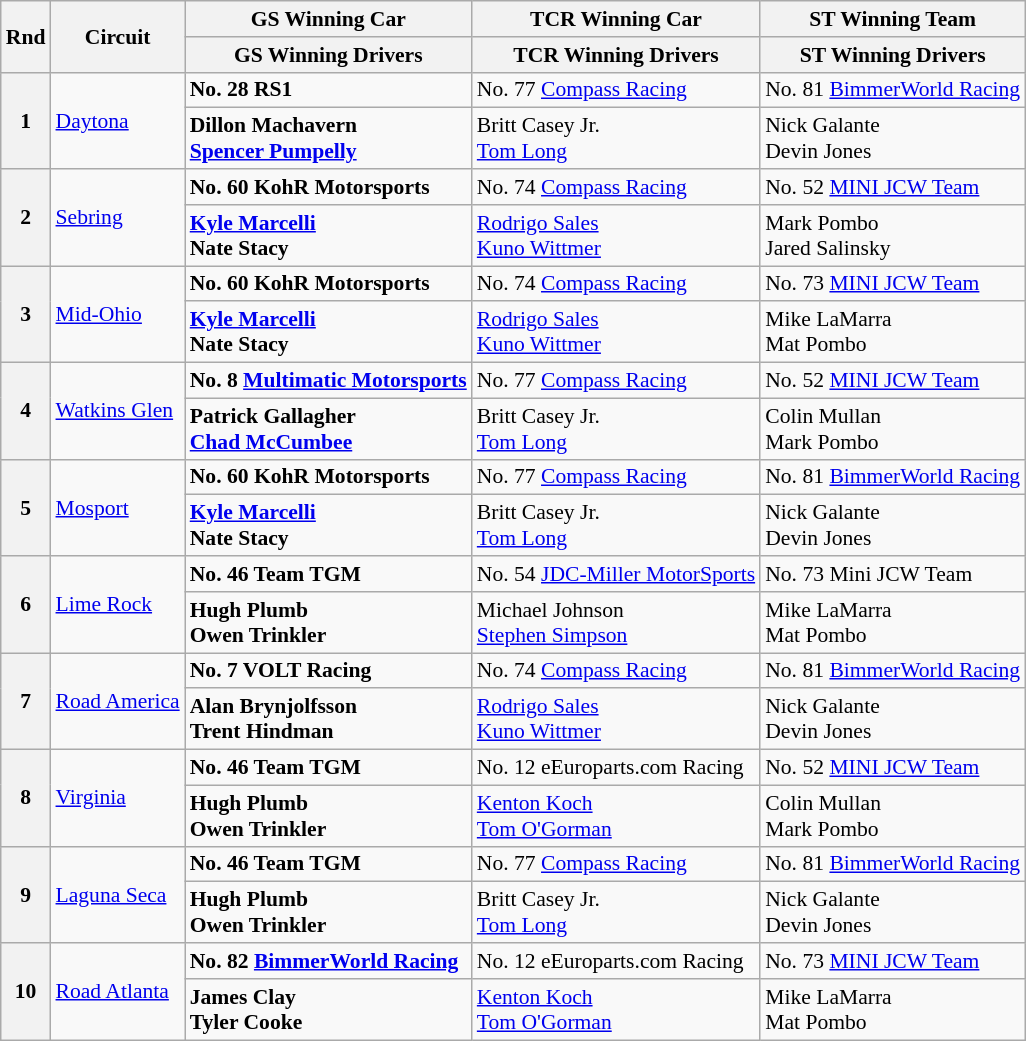<table class="wikitable" style="font-size: 90%;">
<tr>
<th rowspan=2>Rnd</th>
<th rowspan=2>Circuit</th>
<th>GS Winning Car</th>
<th>TCR Winning Car</th>
<th>ST Winning Team</th>
</tr>
<tr>
<th>GS Winning Drivers</th>
<th>TCR Winning Drivers</th>
<th>ST Winning Drivers</th>
</tr>
<tr>
<th rowspan=2>1</th>
<td rowspan=2><a href='#'>Daytona</a></td>
<td><strong> No. 28 RS1</strong></td>
<td> No. 77 <a href='#'>Compass Racing</a></td>
<td> No. 81 <a href='#'>BimmerWorld Racing</a></td>
</tr>
<tr>
<td><strong> Dillon Machavern<br> <a href='#'>Spencer Pumpelly</a></strong></td>
<td> Britt Casey Jr.<br> <a href='#'>Tom Long</a></td>
<td> Nick Galante<br> Devin Jones</td>
</tr>
<tr>
<th rowspan=2>2</th>
<td rowspan=2><a href='#'>Sebring</a></td>
<td><strong> No. 60 KohR Motorsports</strong></td>
<td> No. 74 <a href='#'>Compass Racing</a></td>
<td> No. 52 <a href='#'>MINI JCW Team</a></td>
</tr>
<tr>
<td><strong> <a href='#'>Kyle Marcelli</a><br> Nate Stacy</strong></td>
<td> <a href='#'>Rodrigo Sales</a><br> <a href='#'>Kuno Wittmer</a></td>
<td> Mark Pombo<br> Jared Salinsky</td>
</tr>
<tr>
<th rowspan=2>3</th>
<td rowspan=2><a href='#'>Mid-Ohio</a></td>
<td><strong> No. 60 KohR Motorsports</strong></td>
<td> No. 74 <a href='#'>Compass Racing</a></td>
<td> No. 73 <a href='#'>MINI JCW Team</a></td>
</tr>
<tr>
<td><strong> <a href='#'>Kyle Marcelli</a><br> Nate Stacy</strong></td>
<td> <a href='#'>Rodrigo Sales</a><br> <a href='#'>Kuno Wittmer</a></td>
<td> Mike LaMarra<br> Mat Pombo</td>
</tr>
<tr>
<th rowspan=2>4</th>
<td rowspan=2><a href='#'>Watkins Glen</a></td>
<td><strong> No. 8 <a href='#'>Multimatic Motorsports</a></strong></td>
<td> No. 77 <a href='#'>Compass Racing</a></td>
<td> No. 52 <a href='#'>MINI JCW Team</a></td>
</tr>
<tr>
<td><strong> Patrick Gallagher<br> <a href='#'>Chad McCumbee</a></strong></td>
<td> Britt Casey Jr.<br> <a href='#'>Tom Long</a></td>
<td> Colin Mullan<br> Mark Pombo</td>
</tr>
<tr>
<th rowspan=2>5</th>
<td rowspan=2><a href='#'>Mosport</a></td>
<td><strong> No. 60 KohR Motorsports</strong></td>
<td> No. 77 <a href='#'>Compass Racing</a></td>
<td> No. 81 <a href='#'>BimmerWorld Racing</a></td>
</tr>
<tr>
<td><strong> <a href='#'>Kyle Marcelli</a><br> Nate Stacy</strong></td>
<td> Britt Casey Jr.<br> <a href='#'>Tom Long</a></td>
<td> Nick Galante<br> Devin Jones</td>
</tr>
<tr>
<th rowspan=2>6</th>
<td rowspan=2><a href='#'>Lime Rock</a></td>
<td><strong> No. 46 Team TGM</strong></td>
<td> No. 54 <a href='#'>JDC-Miller MotorSports</a></td>
<td> No. 73 Mini JCW Team</td>
</tr>
<tr>
<td><strong> Hugh Plumb<br> Owen Trinkler</strong></td>
<td> Michael Johnson<br> <a href='#'>Stephen Simpson</a></td>
<td> Mike LaMarra<br> Mat Pombo</td>
</tr>
<tr>
<th rowspan=2>7</th>
<td rowspan=2><a href='#'>Road America</a></td>
<td><strong> No. 7 VOLT Racing</strong></td>
<td> No. 74 <a href='#'>Compass Racing</a></td>
<td> No. 81 <a href='#'>BimmerWorld Racing</a></td>
</tr>
<tr>
<td><strong> Alan Brynjolfsson<br> Trent Hindman</strong></td>
<td> <a href='#'>Rodrigo Sales</a><br> <a href='#'>Kuno Wittmer</a></td>
<td> Nick Galante<br> Devin Jones</td>
</tr>
<tr>
<th rowspan=2>8</th>
<td rowspan=2><a href='#'>Virginia</a></td>
<td><strong> No. 46 Team TGM</strong></td>
<td> No. 12 eEuroparts.com Racing</td>
<td> No. 52 <a href='#'>MINI JCW Team</a></td>
</tr>
<tr>
<td><strong> Hugh Plumb<br> Owen Trinkler</strong></td>
<td> <a href='#'>Kenton Koch</a><br> <a href='#'>Tom O'Gorman</a></td>
<td> Colin Mullan<br> Mark Pombo</td>
</tr>
<tr>
<th rowspan=2>9</th>
<td rowspan=2><a href='#'>Laguna Seca</a></td>
<td><strong> No. 46 Team TGM</strong></td>
<td> No. 77 <a href='#'>Compass Racing</a></td>
<td> No. 81 <a href='#'>BimmerWorld Racing</a></td>
</tr>
<tr>
<td><strong> Hugh Plumb<br> Owen Trinkler</strong></td>
<td> Britt Casey Jr.<br> <a href='#'>Tom Long</a></td>
<td> Nick Galante<br> Devin Jones</td>
</tr>
<tr>
<th rowspan=2>10</th>
<td rowspan=2><a href='#'>Road Atlanta</a></td>
<td><strong> No. 82 <a href='#'>BimmerWorld Racing</a></strong></td>
<td> No. 12 eEuroparts.com Racing</td>
<td> No. 73 <a href='#'>MINI JCW Team</a></td>
</tr>
<tr>
<td><strong> James Clay<br> Tyler Cooke</strong></td>
<td> <a href='#'>Kenton Koch</a><br> <a href='#'>Tom O'Gorman</a></td>
<td> Mike LaMarra<br> Mat Pombo</td>
</tr>
</table>
